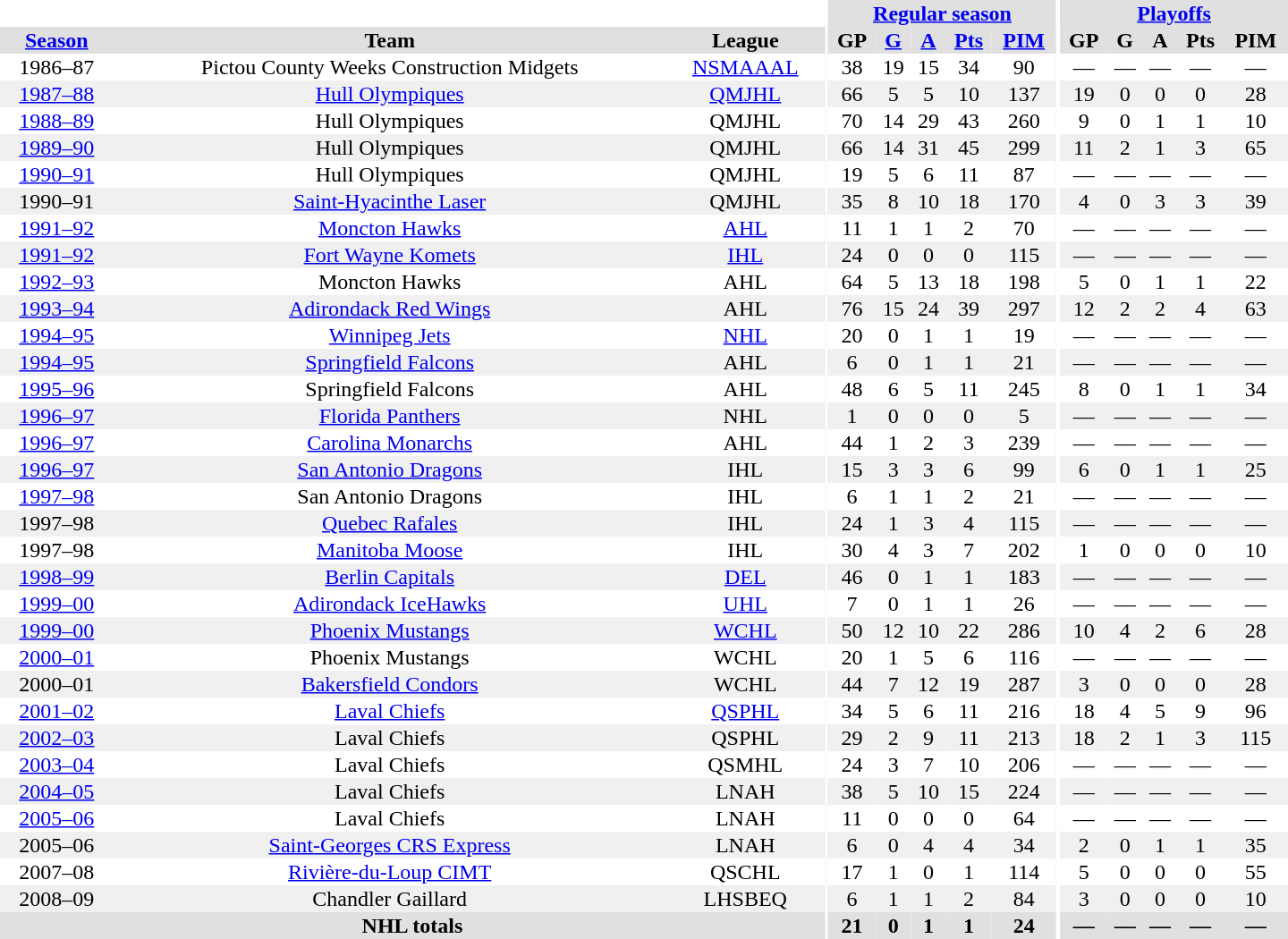<table border="0" cellpadding="1" cellspacing="0" style="text-align:center; width:60em">
<tr bgcolor="#e0e0e0">
<th colspan="3" bgcolor="#ffffff"></th>
<th rowspan="99" bgcolor="#ffffff"></th>
<th colspan="5"><a href='#'>Regular season</a></th>
<th rowspan="99" bgcolor="#ffffff"></th>
<th colspan="5"><a href='#'>Playoffs</a></th>
</tr>
<tr bgcolor="#e0e0e0">
<th><a href='#'>Season</a></th>
<th>Team</th>
<th>League</th>
<th>GP</th>
<th><a href='#'>G</a></th>
<th><a href='#'>A</a></th>
<th><a href='#'>Pts</a></th>
<th><a href='#'>PIM</a></th>
<th>GP</th>
<th>G</th>
<th>A</th>
<th>Pts</th>
<th>PIM</th>
</tr>
<tr>
<td>1986–87</td>
<td>Pictou County Weeks Construction Midgets</td>
<td><a href='#'>NSMAAAL</a></td>
<td>38</td>
<td>19</td>
<td>15</td>
<td>34</td>
<td>90</td>
<td>—</td>
<td>—</td>
<td>—</td>
<td>—</td>
<td>—</td>
</tr>
<tr bgcolor="#f0f0f0">
<td><a href='#'>1987–88</a></td>
<td><a href='#'>Hull Olympiques</a></td>
<td><a href='#'>QMJHL</a></td>
<td>66</td>
<td>5</td>
<td>5</td>
<td>10</td>
<td>137</td>
<td>19</td>
<td>0</td>
<td>0</td>
<td>0</td>
<td>28</td>
</tr>
<tr>
<td><a href='#'>1988–89</a></td>
<td>Hull Olympiques</td>
<td>QMJHL</td>
<td>70</td>
<td>14</td>
<td>29</td>
<td>43</td>
<td>260</td>
<td>9</td>
<td>0</td>
<td>1</td>
<td>1</td>
<td>10</td>
</tr>
<tr bgcolor="#f0f0f0">
<td><a href='#'>1989–90</a></td>
<td>Hull Olympiques</td>
<td>QMJHL</td>
<td>66</td>
<td>14</td>
<td>31</td>
<td>45</td>
<td>299</td>
<td>11</td>
<td>2</td>
<td>1</td>
<td>3</td>
<td>65</td>
</tr>
<tr>
<td><a href='#'>1990–91</a></td>
<td>Hull Olympiques</td>
<td>QMJHL</td>
<td>19</td>
<td>5</td>
<td>6</td>
<td>11</td>
<td>87</td>
<td>—</td>
<td>—</td>
<td>—</td>
<td>—</td>
<td>—</td>
</tr>
<tr bgcolor="#f0f0f0">
<td>1990–91</td>
<td><a href='#'>Saint-Hyacinthe Laser</a></td>
<td>QMJHL</td>
<td>35</td>
<td>8</td>
<td>10</td>
<td>18</td>
<td>170</td>
<td>4</td>
<td>0</td>
<td>3</td>
<td>3</td>
<td>39</td>
</tr>
<tr>
<td><a href='#'>1991–92</a></td>
<td><a href='#'>Moncton Hawks</a></td>
<td><a href='#'>AHL</a></td>
<td>11</td>
<td>1</td>
<td>1</td>
<td>2</td>
<td>70</td>
<td>—</td>
<td>—</td>
<td>—</td>
<td>—</td>
<td>—</td>
</tr>
<tr bgcolor="#f0f0f0">
<td><a href='#'>1991–92</a></td>
<td><a href='#'>Fort Wayne Komets</a></td>
<td><a href='#'>IHL</a></td>
<td>24</td>
<td>0</td>
<td>0</td>
<td>0</td>
<td>115</td>
<td>—</td>
<td>—</td>
<td>—</td>
<td>—</td>
<td>—</td>
</tr>
<tr>
<td><a href='#'>1992–93</a></td>
<td>Moncton Hawks</td>
<td>AHL</td>
<td>64</td>
<td>5</td>
<td>13</td>
<td>18</td>
<td>198</td>
<td>5</td>
<td>0</td>
<td>1</td>
<td>1</td>
<td>22</td>
</tr>
<tr bgcolor="#f0f0f0">
<td><a href='#'>1993–94</a></td>
<td><a href='#'>Adirondack Red Wings</a></td>
<td>AHL</td>
<td>76</td>
<td>15</td>
<td>24</td>
<td>39</td>
<td>297</td>
<td>12</td>
<td>2</td>
<td>2</td>
<td>4</td>
<td>63</td>
</tr>
<tr>
<td><a href='#'>1994–95</a></td>
<td><a href='#'>Winnipeg Jets</a></td>
<td><a href='#'>NHL</a></td>
<td>20</td>
<td>0</td>
<td>1</td>
<td>1</td>
<td>19</td>
<td>—</td>
<td>—</td>
<td>—</td>
<td>—</td>
<td>—</td>
</tr>
<tr bgcolor="#f0f0f0">
<td><a href='#'>1994–95</a></td>
<td><a href='#'>Springfield Falcons</a></td>
<td>AHL</td>
<td>6</td>
<td>0</td>
<td>1</td>
<td>1</td>
<td>21</td>
<td>—</td>
<td>—</td>
<td>—</td>
<td>—</td>
<td>—</td>
</tr>
<tr>
<td><a href='#'>1995–96</a></td>
<td>Springfield Falcons</td>
<td>AHL</td>
<td>48</td>
<td>6</td>
<td>5</td>
<td>11</td>
<td>245</td>
<td>8</td>
<td>0</td>
<td>1</td>
<td>1</td>
<td>34</td>
</tr>
<tr bgcolor="#f0f0f0">
<td><a href='#'>1996–97</a></td>
<td><a href='#'>Florida Panthers</a></td>
<td>NHL</td>
<td>1</td>
<td>0</td>
<td>0</td>
<td>0</td>
<td>5</td>
<td>—</td>
<td>—</td>
<td>—</td>
<td>—</td>
<td>—</td>
</tr>
<tr>
<td><a href='#'>1996–97</a></td>
<td><a href='#'>Carolina Monarchs</a></td>
<td>AHL</td>
<td>44</td>
<td>1</td>
<td>2</td>
<td>3</td>
<td>239</td>
<td>—</td>
<td>—</td>
<td>—</td>
<td>—</td>
<td>—</td>
</tr>
<tr bgcolor="#f0f0f0">
<td><a href='#'>1996–97</a></td>
<td><a href='#'>San Antonio Dragons</a></td>
<td>IHL</td>
<td>15</td>
<td>3</td>
<td>3</td>
<td>6</td>
<td>99</td>
<td>6</td>
<td>0</td>
<td>1</td>
<td>1</td>
<td>25</td>
</tr>
<tr>
<td><a href='#'>1997–98</a></td>
<td>San Antonio Dragons</td>
<td>IHL</td>
<td>6</td>
<td>1</td>
<td>1</td>
<td>2</td>
<td>21</td>
<td>—</td>
<td>—</td>
<td>—</td>
<td>—</td>
<td>—</td>
</tr>
<tr bgcolor="#f0f0f0">
<td>1997–98</td>
<td><a href='#'>Quebec Rafales</a></td>
<td>IHL</td>
<td>24</td>
<td>1</td>
<td>3</td>
<td>4</td>
<td>115</td>
<td>—</td>
<td>—</td>
<td>—</td>
<td>—</td>
<td>—</td>
</tr>
<tr>
<td>1997–98</td>
<td><a href='#'>Manitoba Moose</a></td>
<td>IHL</td>
<td>30</td>
<td>4</td>
<td>3</td>
<td>7</td>
<td>202</td>
<td>1</td>
<td>0</td>
<td>0</td>
<td>0</td>
<td>10</td>
</tr>
<tr bgcolor="#f0f0f0">
<td><a href='#'>1998–99</a></td>
<td><a href='#'>Berlin Capitals</a></td>
<td><a href='#'>DEL</a></td>
<td>46</td>
<td>0</td>
<td>1</td>
<td>1</td>
<td>183</td>
<td>—</td>
<td>—</td>
<td>—</td>
<td>—</td>
<td>—</td>
</tr>
<tr>
<td><a href='#'>1999–00</a></td>
<td><a href='#'>Adirondack IceHawks</a></td>
<td><a href='#'>UHL</a></td>
<td>7</td>
<td>0</td>
<td>1</td>
<td>1</td>
<td>26</td>
<td>—</td>
<td>—</td>
<td>—</td>
<td>—</td>
<td>—</td>
</tr>
<tr bgcolor="#f0f0f0">
<td><a href='#'>1999–00</a></td>
<td><a href='#'>Phoenix Mustangs</a></td>
<td><a href='#'>WCHL</a></td>
<td>50</td>
<td>12</td>
<td>10</td>
<td>22</td>
<td>286</td>
<td>10</td>
<td>4</td>
<td>2</td>
<td>6</td>
<td>28</td>
</tr>
<tr>
<td><a href='#'>2000–01</a></td>
<td>Phoenix Mustangs</td>
<td>WCHL</td>
<td>20</td>
<td>1</td>
<td>5</td>
<td>6</td>
<td>116</td>
<td>—</td>
<td>—</td>
<td>—</td>
<td>—</td>
<td>—</td>
</tr>
<tr bgcolor="#f0f0f0">
<td>2000–01</td>
<td><a href='#'>Bakersfield Condors</a></td>
<td>WCHL</td>
<td>44</td>
<td>7</td>
<td>12</td>
<td>19</td>
<td>287</td>
<td>3</td>
<td>0</td>
<td>0</td>
<td>0</td>
<td>28</td>
</tr>
<tr>
<td><a href='#'>2001–02</a></td>
<td><a href='#'>Laval Chiefs</a></td>
<td><a href='#'>QSPHL</a></td>
<td>34</td>
<td>5</td>
<td>6</td>
<td>11</td>
<td>216</td>
<td>18</td>
<td>4</td>
<td>5</td>
<td>9</td>
<td>96</td>
</tr>
<tr bgcolor="#f0f0f0">
<td><a href='#'>2002–03</a></td>
<td>Laval Chiefs</td>
<td>QSPHL</td>
<td>29</td>
<td>2</td>
<td>9</td>
<td>11</td>
<td>213</td>
<td>18</td>
<td>2</td>
<td>1</td>
<td>3</td>
<td>115</td>
</tr>
<tr>
<td><a href='#'>2003–04</a></td>
<td>Laval Chiefs</td>
<td>QSMHL</td>
<td>24</td>
<td>3</td>
<td>7</td>
<td>10</td>
<td>206</td>
<td>—</td>
<td>—</td>
<td>—</td>
<td>—</td>
<td>—</td>
</tr>
<tr bgcolor="#f0f0f0">
<td><a href='#'>2004–05</a></td>
<td>Laval Chiefs</td>
<td>LNAH</td>
<td>38</td>
<td>5</td>
<td>10</td>
<td>15</td>
<td>224</td>
<td>—</td>
<td>—</td>
<td>—</td>
<td>—</td>
<td>—</td>
</tr>
<tr>
<td><a href='#'>2005–06</a></td>
<td>Laval Chiefs</td>
<td>LNAH</td>
<td>11</td>
<td>0</td>
<td>0</td>
<td>0</td>
<td>64</td>
<td>—</td>
<td>—</td>
<td>—</td>
<td>—</td>
<td>—</td>
</tr>
<tr bgcolor="#f0f0f0">
<td>2005–06</td>
<td><a href='#'>Saint-Georges CRS Express</a></td>
<td>LNAH</td>
<td>6</td>
<td>0</td>
<td>4</td>
<td>4</td>
<td>34</td>
<td>2</td>
<td>0</td>
<td>1</td>
<td>1</td>
<td>35</td>
</tr>
<tr>
<td>2007–08</td>
<td><a href='#'>Rivière-du-Loup CIMT</a></td>
<td>QSCHL</td>
<td>17</td>
<td>1</td>
<td>0</td>
<td>1</td>
<td>114</td>
<td>5</td>
<td>0</td>
<td>0</td>
<td>0</td>
<td>55</td>
</tr>
<tr bgcolor="#f0f0f0">
<td>2008–09</td>
<td>Chandler Gaillard</td>
<td>LHSBEQ</td>
<td>6</td>
<td>1</td>
<td>1</td>
<td>2</td>
<td>84</td>
<td>3</td>
<td>0</td>
<td>0</td>
<td>0</td>
<td>10</td>
</tr>
<tr bgcolor="#e0e0e0">
<th colspan="3">NHL totals</th>
<th>21</th>
<th>0</th>
<th>1</th>
<th>1</th>
<th>24</th>
<th>—</th>
<th>—</th>
<th>—</th>
<th>—</th>
<th>—</th>
</tr>
</table>
